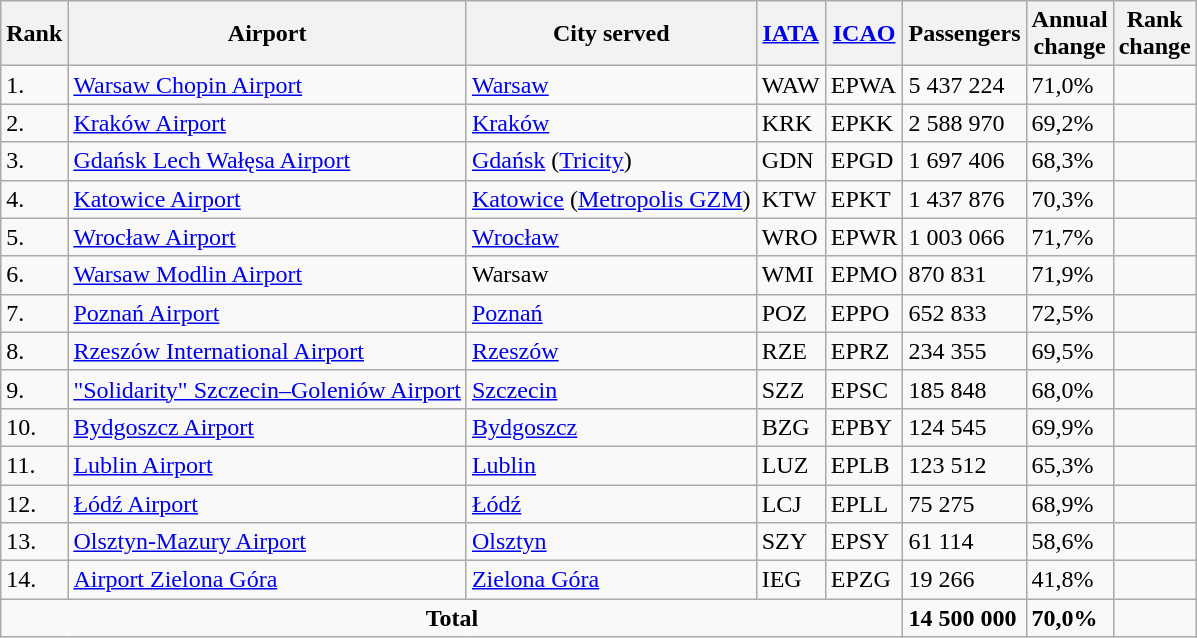<table class="wikitable sortable">
<tr>
<th>Rank</th>
<th>Airport</th>
<th>City served</th>
<th><a href='#'>IATA</a><br></th>
<th><a href='#'>ICAO</a><br></th>
<th>Passengers</th>
<th>Annual<br>change</th>
<th>Rank<br>change</th>
</tr>
<tr>
<td>1.</td>
<td><a href='#'>Warsaw Chopin Airport</a></td>
<td><a href='#'>Warsaw</a></td>
<td>WAW</td>
<td>EPWA</td>
<td>5 437 224</td>
<td>71,0%</td>
<td></td>
</tr>
<tr>
<td>2.</td>
<td><a href='#'>Kraków Airport</a></td>
<td><a href='#'>Kraków</a></td>
<td>KRK</td>
<td>EPKK</td>
<td>2 588 970</td>
<td>69,2%</td>
<td></td>
</tr>
<tr>
<td>3.</td>
<td><a href='#'>Gdańsk Lech Wałęsa Airport</a></td>
<td><a href='#'>Gdańsk</a> (<a href='#'>Tricity</a>)</td>
<td>GDN</td>
<td>EPGD</td>
<td>1 697 406</td>
<td>68,3%</td>
<td></td>
</tr>
<tr>
<td>4.</td>
<td><a href='#'>Katowice Airport</a></td>
<td><a href='#'>Katowice</a> (<a href='#'>Metropolis GZM</a>)</td>
<td>KTW</td>
<td>EPKT</td>
<td>1 437 876</td>
<td>70,3%</td>
<td></td>
</tr>
<tr>
<td>5.</td>
<td><a href='#'>Wrocław Airport</a></td>
<td><a href='#'>Wrocław</a></td>
<td>WRO</td>
<td>EPWR</td>
<td>1 003 066</td>
<td>71,7%</td>
<td></td>
</tr>
<tr>
<td>6.</td>
<td><a href='#'>Warsaw Modlin Airport</a></td>
<td>Warsaw</td>
<td>WMI</td>
<td>EPMO</td>
<td>870 831</td>
<td>71,9%</td>
<td></td>
</tr>
<tr>
<td>7.</td>
<td><a href='#'>Poznań Airport</a></td>
<td><a href='#'>Poznań</a></td>
<td>POZ</td>
<td>EPPO</td>
<td>652 833</td>
<td>72,5%</td>
<td></td>
</tr>
<tr>
<td>8.</td>
<td><a href='#'>Rzeszów International Airport</a></td>
<td><a href='#'>Rzeszów</a></td>
<td>RZE</td>
<td>EPRZ</td>
<td>234 355</td>
<td>69,5%</td>
<td></td>
</tr>
<tr>
<td>9.</td>
<td><a href='#'>"Solidarity" Szczecin–Goleniów Airport</a></td>
<td><a href='#'>Szczecin</a></td>
<td>SZZ</td>
<td>EPSC</td>
<td>185 848</td>
<td>68,0%</td>
<td></td>
</tr>
<tr>
<td>10.</td>
<td><a href='#'>Bydgoszcz Airport</a></td>
<td><a href='#'>Bydgoszcz</a></td>
<td>BZG</td>
<td>EPBY</td>
<td>124 545</td>
<td>69,9%</td>
<td></td>
</tr>
<tr>
<td>11.</td>
<td><a href='#'>Lublin Airport</a></td>
<td><a href='#'>Lublin</a></td>
<td>LUZ</td>
<td>EPLB</td>
<td>123 512</td>
<td>65,3%</td>
<td></td>
</tr>
<tr>
<td>12.</td>
<td><a href='#'>Łódź Airport</a></td>
<td><a href='#'>Łódź</a></td>
<td>LCJ</td>
<td>EPLL</td>
<td>75 275</td>
<td>68,9%</td>
<td></td>
</tr>
<tr>
<td>13.</td>
<td><a href='#'>Olsztyn-Mazury Airport</a></td>
<td><a href='#'>Olsztyn</a></td>
<td>SZY</td>
<td>EPSY</td>
<td>61 114</td>
<td>58,6%</td>
<td></td>
</tr>
<tr>
<td>14.</td>
<td><a href='#'>Airport Zielona Góra</a></td>
<td><a href='#'>Zielona Góra</a></td>
<td>IEG</td>
<td>EPZG</td>
<td>19 266</td>
<td>41,8%</td>
<td></td>
</tr>
<tr>
<td colspan=5 style="text-align:center"><strong>Total</strong></td>
<td><strong>14 500 000 </strong></td>
<td><strong>70,0%</strong></td>
</tr>
</table>
